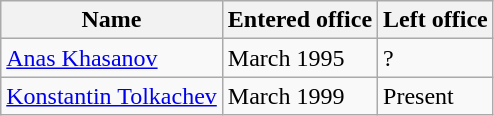<table class="wikitable">
<tr>
<th>Name</th>
<th>Entered office</th>
<th>Left office</th>
</tr>
<tr>
<td><a href='#'>Anas Khasanov</a></td>
<td>March 1995</td>
<td>?</td>
</tr>
<tr>
<td><a href='#'>Konstantin Tolkachev</a></td>
<td>March 1999 </td>
<td>Present</td>
</tr>
</table>
